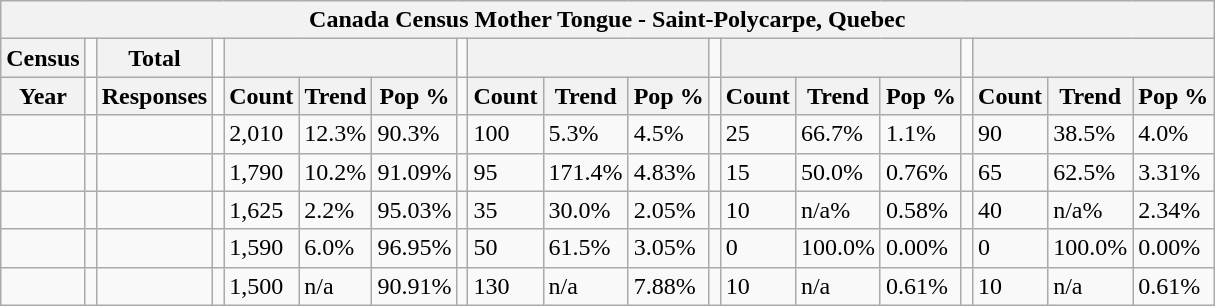<table class="wikitable">
<tr>
<th colspan="19">Canada Census Mother Tongue - Saint-Polycarpe, Quebec</th>
</tr>
<tr>
<th>Census</th>
<td></td>
<th>Total</th>
<td colspan="1"></td>
<th colspan="3"></th>
<td colspan="1"></td>
<th colspan="3"></th>
<td colspan="1"></td>
<th colspan="3"></th>
<td colspan="1"></td>
<th colspan="3"></th>
</tr>
<tr>
<th>Year</th>
<td></td>
<th>Responses</th>
<td></td>
<th>Count</th>
<th>Trend</th>
<th>Pop %</th>
<td></td>
<th>Count</th>
<th>Trend</th>
<th>Pop %</th>
<td></td>
<th>Count</th>
<th>Trend</th>
<th>Pop %</th>
<td></td>
<th>Count</th>
<th>Trend</th>
<th>Pop %</th>
</tr>
<tr>
<td></td>
<td></td>
<td></td>
<td></td>
<td>2,010</td>
<td> 12.3%</td>
<td>90.3%</td>
<td></td>
<td>100</td>
<td> 5.3%</td>
<td>4.5%</td>
<td></td>
<td>25</td>
<td> 66.7%</td>
<td>1.1%</td>
<td></td>
<td>90</td>
<td> 38.5%</td>
<td>4.0%</td>
</tr>
<tr>
<td></td>
<td></td>
<td></td>
<td></td>
<td>1,790</td>
<td> 10.2%</td>
<td>91.09%</td>
<td></td>
<td>95</td>
<td> 171.4%</td>
<td>4.83%</td>
<td></td>
<td>15</td>
<td> 50.0%</td>
<td>0.76%</td>
<td></td>
<td>65</td>
<td> 62.5%</td>
<td>3.31%</td>
</tr>
<tr>
<td></td>
<td></td>
<td></td>
<td></td>
<td>1,625</td>
<td> 2.2%</td>
<td>95.03%</td>
<td></td>
<td>35</td>
<td> 30.0%</td>
<td>2.05%</td>
<td></td>
<td>10</td>
<td> n/a%</td>
<td>0.58%</td>
<td></td>
<td>40</td>
<td> n/a%</td>
<td>2.34%</td>
</tr>
<tr>
<td></td>
<td></td>
<td></td>
<td></td>
<td>1,590</td>
<td> 6.0%</td>
<td>96.95%</td>
<td></td>
<td>50</td>
<td> 61.5%</td>
<td>3.05%</td>
<td></td>
<td>0</td>
<td> 100.0%</td>
<td>0.00%</td>
<td></td>
<td>0</td>
<td> 100.0%</td>
<td>0.00%</td>
</tr>
<tr>
<td></td>
<td></td>
<td></td>
<td></td>
<td>1,500</td>
<td>n/a</td>
<td>90.91%</td>
<td></td>
<td>130</td>
<td>n/a</td>
<td>7.88%</td>
<td></td>
<td>10</td>
<td>n/a</td>
<td>0.61%</td>
<td></td>
<td>10</td>
<td>n/a</td>
<td>0.61%</td>
</tr>
</table>
